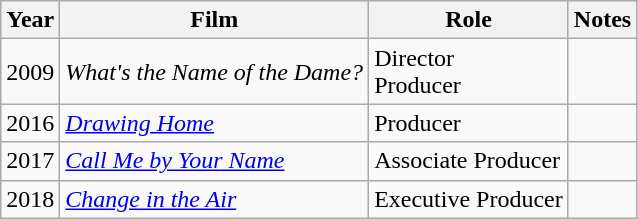<table class="wikitable">
<tr>
<th>Year</th>
<th>Film</th>
<th>Role</th>
<th>Notes</th>
</tr>
<tr>
<td>2009</td>
<td><em>What's the Name of the Dame?</em></td>
<td>Director<br>Producer</td>
<td></td>
</tr>
<tr>
<td>2016</td>
<td><em><a href='#'>Drawing Home</a></em></td>
<td>Producer</td>
<td></td>
</tr>
<tr>
<td>2017</td>
<td><em><a href='#'>Call Me by Your Name</a></em></td>
<td>Associate Producer</td>
<td></td>
</tr>
<tr>
<td>2018</td>
<td><em><a href='#'>Change in the Air</a></em></td>
<td>Executive Producer</td>
<td></td>
</tr>
</table>
